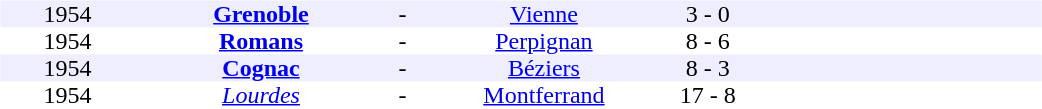<table width=700>
<tr>
<td width=700 valign=top><br><table border=0 cellspacing=0 cellpadding=0 style=font-size: 100%; border-collapse: collapse; width=100%>
<tr align=center bgcolor=#EEEEFF>
<td width=90>1954</td>
<td width=170><strong><a href='#'>Grenoble</a></strong></td>
<td width=20>-</td>
<td width=170><a href='#'>Vienne</a></td>
<td width=50>3 - 0</td>
<td width=200></td>
</tr>
<tr align=center bgcolor=#FFFFFF>
<td width=90>1954</td>
<td width=170><strong><a href='#'>Romans</a></strong></td>
<td width=20>-</td>
<td width=170><a href='#'>Perpignan</a></td>
<td width=50>8 - 6</td>
<td width=200></td>
</tr>
<tr align=center bgcolor=#EEEEFF>
<td width=90>1954</td>
<td width=170><strong><a href='#'>Cognac</a></strong></td>
<td width=20>-</td>
<td width=170><a href='#'>Béziers</a></td>
<td width=50>8 - 3</td>
<td width=200></td>
</tr>
<tr align=center bgcolor=#FFFFFF>
<td width=90>1954</td>
<td width=170><em><a href='#'>Lourdes</a><strong></td>
<td width=20>-</td>
<td width=170><a href='#'>Montferrand</a></td>
<td width=50>17 - 8</td>
<td width=200></td>
</tr>
</table>
</td>
</tr>
</table>
